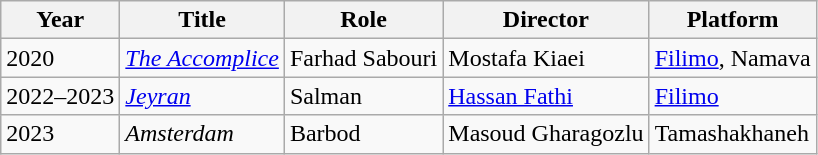<table class="wikitable sortable">
<tr>
<th>Year</th>
<th>Title</th>
<th>Role</th>
<th>Director</th>
<th>Platform</th>
</tr>
<tr>
<td>2020</td>
<td><em><a href='#'>The Accomplice</a></em></td>
<td>Farhad Sabouri</td>
<td>Mostafa Kiaei</td>
<td><a href='#'>Filimo</a>, Namava</td>
</tr>
<tr>
<td>2022–2023</td>
<td><em><a href='#'>Jeyran</a></em></td>
<td>Salman</td>
<td><a href='#'>Hassan Fathi</a></td>
<td><a href='#'>Filimo</a></td>
</tr>
<tr>
<td>2023</td>
<td><em>Amsterdam</em></td>
<td>Barbod</td>
<td>Masoud Gharagozlu</td>
<td>Tamashakhaneh</td>
</tr>
</table>
